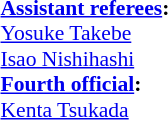<table style="width:100%;font-size:90%">
<tr>
<td><br><strong><a href='#'>Assistant referees</a>:</strong>
<br><a href='#'>Yosuke Takebe</a>
<br><a href='#'>Isao Nishihashi</a>
<br><strong><a href='#'>Fourth official</a>:<br></strong><a href='#'>Kenta Tsukada</a></td>
</tr>
</table>
